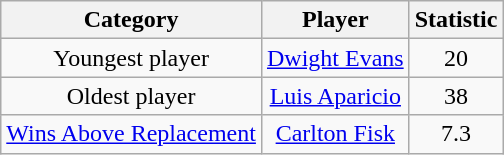<table class="wikitable" style="text-align:center;">
<tr>
<th>Category</th>
<th>Player</th>
<th>Statistic</th>
</tr>
<tr>
<td>Youngest player</td>
<td><a href='#'>Dwight Evans</a></td>
<td>20</td>
</tr>
<tr>
<td>Oldest player</td>
<td><a href='#'>Luis Aparicio</a></td>
<td>38</td>
</tr>
<tr>
<td><a href='#'>Wins Above Replacement</a></td>
<td><a href='#'>Carlton Fisk</a></td>
<td>7.3</td>
</tr>
</table>
